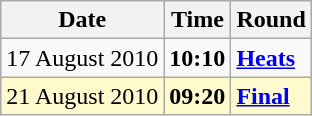<table class="wikitable">
<tr>
<th>Date</th>
<th>Time</th>
<th>Round</th>
</tr>
<tr>
<td>17 August 2010</td>
<td><strong>10:10</strong></td>
<td><strong><a href='#'>Heats</a></strong></td>
</tr>
<tr style=background:lemonchiffon>
<td>21 August 2010</td>
<td><strong>09:20</strong></td>
<td><strong><a href='#'>Final</a></strong></td>
</tr>
</table>
